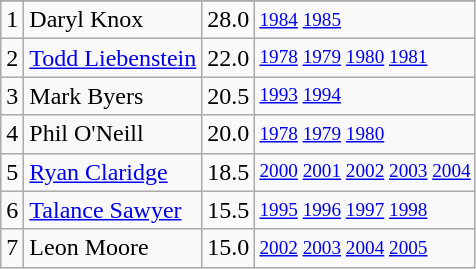<table class="wikitable">
<tr>
</tr>
<tr>
<td>1</td>
<td>Daryl Knox</td>
<td>28.0</td>
<td style="font-size:80%;"><a href='#'>1984</a> <a href='#'>1985</a></td>
</tr>
<tr>
<td>2</td>
<td><a href='#'>Todd Liebenstein</a></td>
<td>22.0</td>
<td style="font-size:80%;"><a href='#'>1978</a> <a href='#'>1979</a> <a href='#'>1980</a> <a href='#'>1981</a></td>
</tr>
<tr>
<td>3</td>
<td>Mark Byers</td>
<td>20.5</td>
<td style="font-size:80%;"><a href='#'>1993</a> <a href='#'>1994</a></td>
</tr>
<tr>
<td>4</td>
<td>Phil O'Neill</td>
<td>20.0</td>
<td style="font-size:80%;"><a href='#'>1978</a> <a href='#'>1979</a> <a href='#'>1980</a></td>
</tr>
<tr>
<td>5</td>
<td><a href='#'>Ryan Claridge</a></td>
<td>18.5</td>
<td style="font-size:80%;"><a href='#'>2000</a> <a href='#'>2001</a> <a href='#'>2002</a> <a href='#'>2003</a> <a href='#'>2004</a></td>
</tr>
<tr>
<td>6</td>
<td><a href='#'>Talance Sawyer</a></td>
<td>15.5</td>
<td style="font-size:80%;"><a href='#'>1995</a> <a href='#'>1996</a> <a href='#'>1997</a> <a href='#'>1998</a></td>
</tr>
<tr>
<td>7</td>
<td>Leon Moore</td>
<td>15.0</td>
<td style="font-size:80%;"><a href='#'>2002</a> <a href='#'>2003</a> <a href='#'>2004</a> <a href='#'>2005</a></td>
</tr>
</table>
